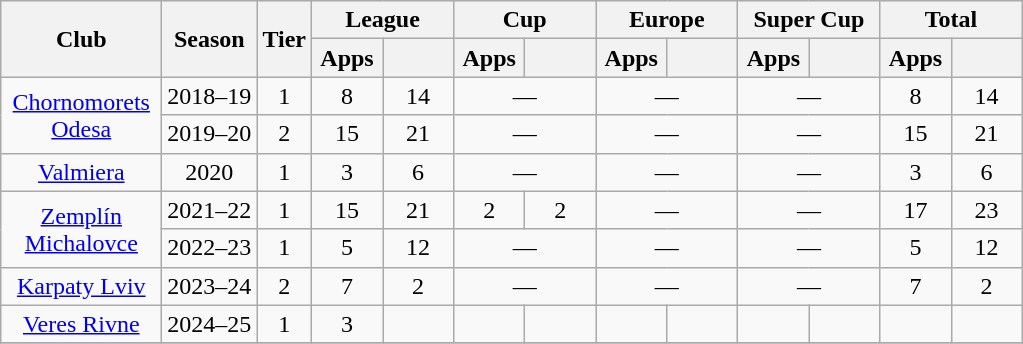<table class="wikitable" style="text-align:center">
<tr>
<th rowspan="2" width="100">Club</th>
<th rowspan="2">Season</th>
<th rowspan="2">Tier</th>
<th colspan="2">League</th>
<th colspan="2">Cup</th>
<th colspan="2">Europe</th>
<th colspan="2">Super Cup</th>
<th colspan="2">Total</th>
</tr>
<tr>
<th width="40">Apps</th>
<th width="40"></th>
<th width="40">Apps</th>
<th width="40"></th>
<th width="40">Apps</th>
<th width="40"></th>
<th width="40">Apps</th>
<th width="40"></th>
<th width="40">Apps</th>
<th width="40"></th>
</tr>
<tr>
<td rowspan="2"><a href='#'>Chornomorets Odesa</a></td>
<td>2018–19</td>
<td>1</td>
<td>8</td>
<td>14</td>
<td colspan="2">—</td>
<td colspan="2">—</td>
<td colspan="2">—</td>
<td>8</td>
<td>14</td>
</tr>
<tr>
<td>2019–20</td>
<td>2</td>
<td>15</td>
<td>21</td>
<td colspan="2">—</td>
<td colspan="2">—</td>
<td colspan="2">—</td>
<td>15</td>
<td>21</td>
</tr>
<tr>
<td rowspan="1"><a href='#'>Valmiera</a></td>
<td>2020</td>
<td>1</td>
<td>3</td>
<td>6</td>
<td colspan="2">—</td>
<td colspan="2">—</td>
<td colspan="2">—</td>
<td>3</td>
<td>6</td>
</tr>
<tr>
<td rowspan="2"><a href='#'>Zemplín Michalovce</a></td>
<td>2021–22</td>
<td>1</td>
<td>15</td>
<td>21</td>
<td>2</td>
<td>2</td>
<td colspan="2">—</td>
<td colspan="2">—</td>
<td>17</td>
<td>23</td>
</tr>
<tr>
<td>2022–23</td>
<td>1</td>
<td>5</td>
<td>12</td>
<td colspan="2">—</td>
<td colspan="2">—</td>
<td colspan="2">—</td>
<td>5</td>
<td>12</td>
</tr>
<tr>
<td rowspan="1"><a href='#'>Karpaty Lviv</a></td>
<td>2023–24</td>
<td>2</td>
<td>7</td>
<td>2</td>
<td colspan="2">—</td>
<td colspan="2">—</td>
<td colspan="2">—</td>
<td>7</td>
<td>2</td>
</tr>
<tr>
<td><a href='#'>Veres Rivne</a></td>
<td>2024–25</td>
<td>1</td>
<td>3</td>
<td></td>
<td></td>
<td></td>
<td></td>
<td></td>
<td></td>
<td></td>
<td></td>
<td></td>
</tr>
<tr>
</tr>
</table>
